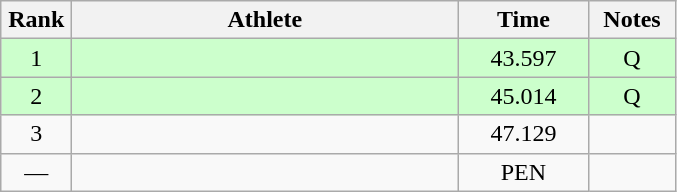<table class=wikitable style="text-align:center">
<tr>
<th width=40>Rank</th>
<th width=250>Athlete</th>
<th width=80>Time</th>
<th width=50>Notes</th>
</tr>
<tr bgcolor="ccffcc">
<td>1</td>
<td align=left></td>
<td>43.597</td>
<td>Q</td>
</tr>
<tr bgcolor="ccffcc">
<td>2</td>
<td align=left></td>
<td>45.014</td>
<td>Q</td>
</tr>
<tr>
<td>3</td>
<td align=left></td>
<td>47.129</td>
<td></td>
</tr>
<tr>
<td>—</td>
<td align=left></td>
<td>PEN</td>
<td></td>
</tr>
</table>
